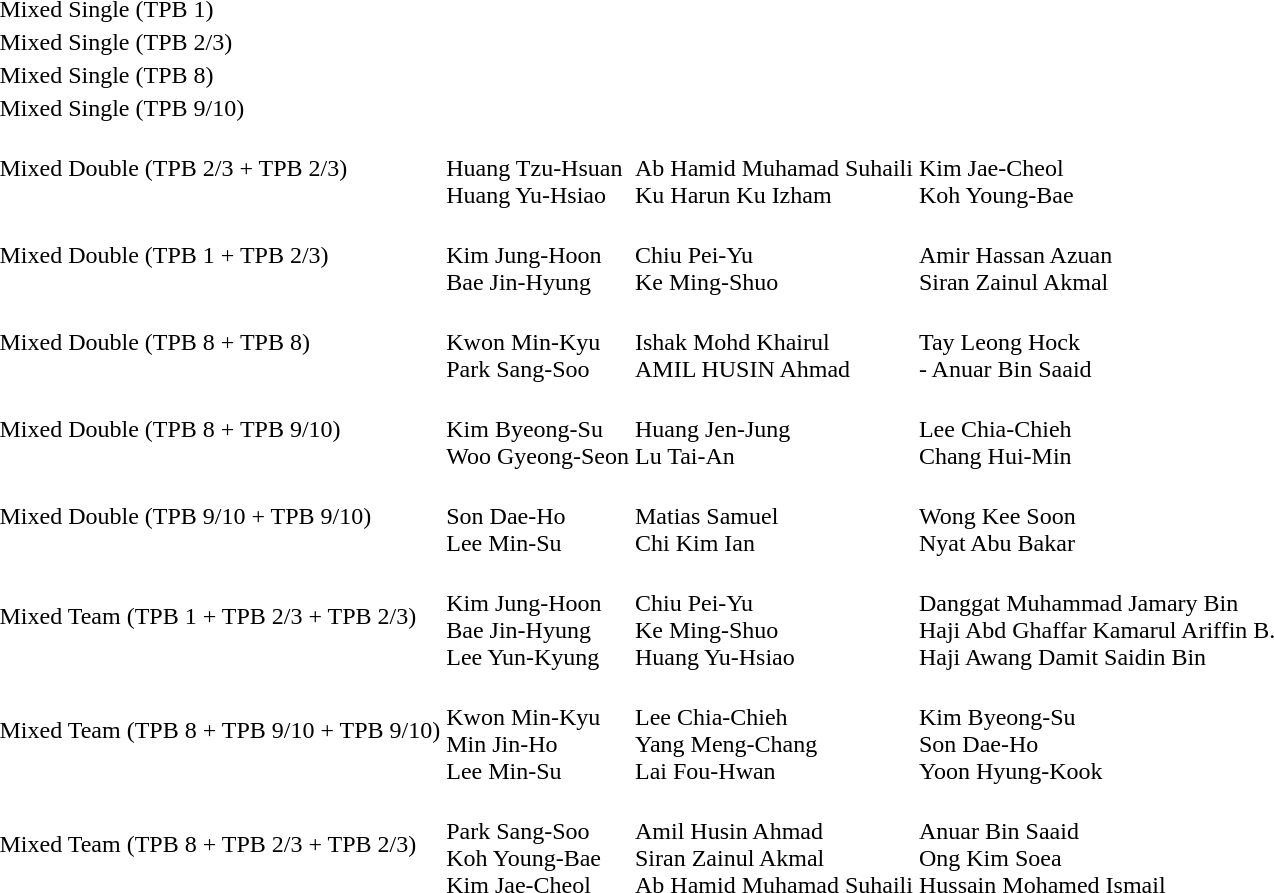<table>
<tr>
<td>Mixed Single (TPB 1)</td>
<td></td>
<td></td>
<td></td>
</tr>
<tr>
<td>Mixed Single (TPB 2/3)</td>
<td></td>
<td></td>
<td></td>
</tr>
<tr>
<td>Mixed Single (TPB 8)</td>
<td></td>
<td></td>
<td></td>
</tr>
<tr>
<td>Mixed Single (TPB 9/10)</td>
<td></td>
<td></td>
<td></td>
</tr>
<tr>
<td>Mixed Double (TPB 2/3 + TPB 2/3)</td>
<td><br>Huang Tzu-Hsuan<br>Huang Yu-Hsiao</td>
<td><br>Ab Hamid Muhamad Suhaili<br>Ku Harun Ku Izham</td>
<td><br>Kim Jae-Cheol<br>Koh Young-Bae</td>
</tr>
<tr>
<td>Mixed Double (TPB 1 + TPB 2/3)</td>
<td><br>Kim Jung-Hoon<br>Bae Jin-Hyung</td>
<td><br>Chiu Pei-Yu<br>Ke Ming-Shuo</td>
<td><br>Amir Hassan Azuan<br>Siran Zainul Akmal</td>
</tr>
<tr>
<td>Mixed Double (TPB 8 + TPB 8)</td>
<td><br>Kwon Min-Kyu<br>Park Sang-Soo</td>
<td><br>Ishak Mohd Khairul<br>AMIL HUSIN Ahmad</td>
<td><br>Tay Leong Hock<br>- Anuar Bin Saaid</td>
</tr>
<tr>
<td>Mixed Double (TPB 8 + TPB 9/10)</td>
<td><br>Kim Byeong-Su<br>Woo Gyeong-Seon</td>
<td><br>Huang Jen-Jung<br>Lu Tai-An</td>
<td><br>Lee Chia-Chieh<br>Chang Hui-Min</td>
</tr>
<tr>
<td>Mixed Double (TPB 9/10 + TPB 9/10)</td>
<td><br>Son Dae-Ho<br>Lee Min-Su</td>
<td><br>Matias Samuel<br>Chi Kim Ian</td>
<td><br>Wong Kee Soon<br>Nyat Abu Bakar</td>
</tr>
<tr>
<td>Mixed Team (TPB 1 + TPB 2/3 + TPB 2/3)</td>
<td><br>Kim Jung-Hoon<br>Bae Jin-Hyung<br>Lee Yun-Kyung</td>
<td><br>Chiu Pei-Yu<br>Ke Ming-Shuo<br>Huang Yu-Hsiao</td>
<td><br>Danggat Muhammad Jamary Bin<br>Haji Abd Ghaffar Kamarul Ariffin B.<br>Haji Awang Damit Saidin Bin</td>
</tr>
<tr>
<td>Mixed Team (TPB 8 + TPB 9/10 + TPB 9/10)</td>
<td><br>Kwon Min-Kyu<br>Min Jin-Ho<br>Lee Min-Su</td>
<td><br>Lee Chia-Chieh<br>Yang Meng-Chang<br>Lai Fou-Hwan</td>
<td><br>Kim Byeong-Su<br>Son Dae-Ho<br>Yoon Hyung-Kook</td>
</tr>
<tr>
<td>Mixed Team (TPB 8 + TPB 2/3 + TPB 2/3)</td>
<td><br>Park Sang-Soo<br>Koh Young-Bae<br>Kim Jae-Cheol</td>
<td><br>Amil Husin Ahmad<br>Siran Zainul Akmal<br>Ab Hamid Muhamad Suhaili</td>
<td><br> Anuar Bin Saaid<br>Ong Kim Soea<br>Hussain Mohamed Ismail</td>
</tr>
</table>
